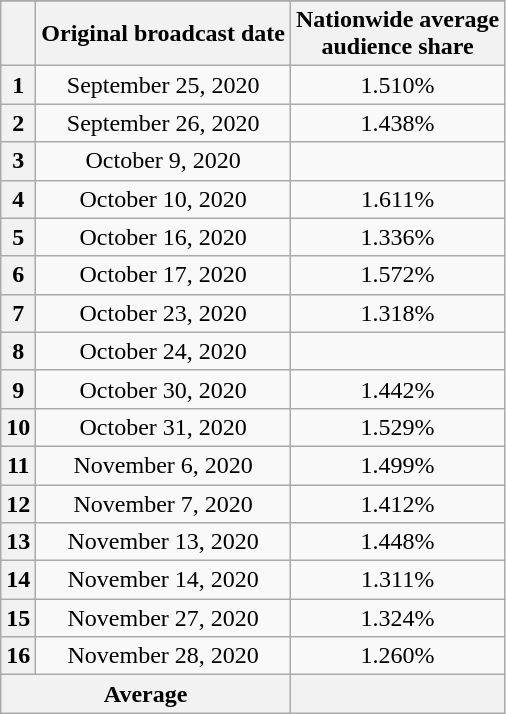<table class="wikitable" style="text-align:center">
<tr>
</tr>
<tr>
<th></th>
<th>Original broadcast date</th>
<th>Nationwide average<br>audience share</th>
</tr>
<tr>
<th>1</th>
<td>September 25, 2020</td>
<td>1.510%</td>
</tr>
<tr>
<th>2</th>
<td>September 26, 2020</td>
<td>1.438%</td>
</tr>
<tr>
<th>3</th>
<td>October 9, 2020</td>
<td></td>
</tr>
<tr>
<th>4</th>
<td>October 10, 2020</td>
<td>1.611%</td>
</tr>
<tr>
<th>5</th>
<td>October 16, 2020</td>
<td>1.336%</td>
</tr>
<tr>
<th>6</th>
<td>October 17, 2020</td>
<td>1.572%</td>
</tr>
<tr>
<th>7</th>
<td>October 23, 2020</td>
<td>1.318%</td>
</tr>
<tr>
<th>8</th>
<td>October 24, 2020</td>
<td></td>
</tr>
<tr>
<th>9</th>
<td>October 30, 2020</td>
<td>1.442%</td>
</tr>
<tr>
<th>10</th>
<td>October 31, 2020</td>
<td>1.529%</td>
</tr>
<tr>
<th>11</th>
<td>November 6, 2020</td>
<td>1.499%</td>
</tr>
<tr>
<th>12</th>
<td>November 7, 2020</td>
<td>1.412%</td>
</tr>
<tr>
<th>13</th>
<td>November 13, 2020</td>
<td>1.448%</td>
</tr>
<tr>
<th>14</th>
<td>November 14, 2020</td>
<td>1.311%</td>
</tr>
<tr>
<th>15</th>
<td>November 27, 2020</td>
<td>1.324%</td>
</tr>
<tr>
<th>16</th>
<td>November 28, 2020</td>
<td>1.260%</td>
</tr>
<tr>
<th colspan="2">Average</th>
<th></th>
</tr>
</table>
